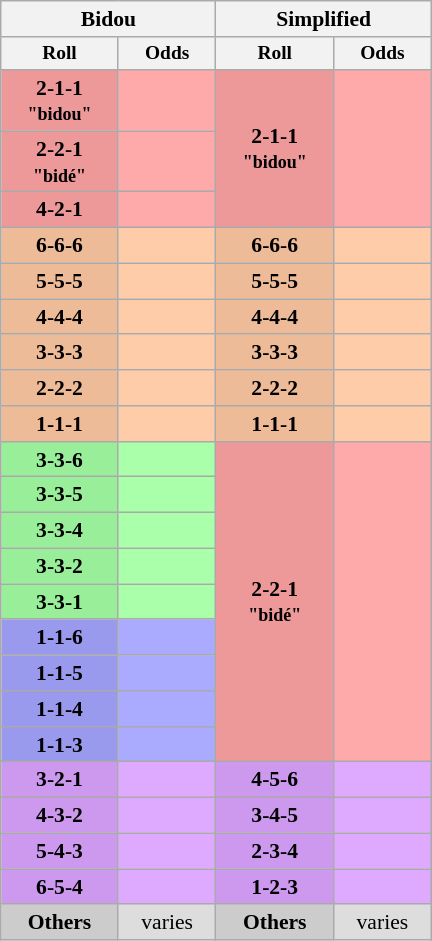<table class="wikitable floatright" style="font-size:90%;text-align:center;width:20em;">
<tr>
<th colspan=2>Bidou</th>
<th colspan=2>Simplified</th>
</tr>
<tr style="font-size:90%;">
<th>Roll</th>
<th>Odds</th>
<th>Roll</th>
<th>Odds</th>
</tr>
<tr>
<th style="background:#e99;">2-1-1<br><small>"bidou"</small></th>
<td style="background:#faa;"></td>
<th style="background:#e99;" rowspan=3>2-1-1<br><small>"bidou"</small></th>
<td style="background:#faa;" rowspan=3></td>
</tr>
<tr>
<th style="background:#e99;">2-2-1<br><small>"bidé"</small></th>
<td style="background:#faa;"></td>
</tr>
<tr>
<th style="background:#e99;">4-2-1</th>
<td style="background:#faa;"></td>
</tr>
<tr>
<th style="background:#eb9;">6-6-6</th>
<td style="background:#fca;"></td>
<th style="background:#eb9;">6-6-6</th>
<td style="background:#fca;"></td>
</tr>
<tr>
<th style="background:#eb9;">5-5-5</th>
<td style="background:#fca;"></td>
<th style="background:#eb9;">5-5-5</th>
<td style="background:#fca;"></td>
</tr>
<tr>
<th style="background:#eb9;">4-4-4</th>
<td style="background:#fca;"></td>
<th style="background:#eb9;">4-4-4</th>
<td style="background:#fca;"></td>
</tr>
<tr>
<th style="background:#eb9;">3-3-3</th>
<td style="background:#fca;"></td>
<th style="background:#eb9;">3-3-3</th>
<td style="background:#fca;"></td>
</tr>
<tr>
<th style="background:#eb9;">2-2-2</th>
<td style="background:#fca;"></td>
<th style="background:#eb9;">2-2-2</th>
<td style="background:#fca;"></td>
</tr>
<tr>
<th style="background:#eb9;">1-1-1</th>
<td style="background:#fca;"></td>
<th style="background:#eb9;">1-1-1</th>
<td style="background:#fca;"></td>
</tr>
<tr>
<th style="background:#9e9;">3-3-6</th>
<td style="background:#afa;"></td>
<th style="background:#e99;" rowspan=9>2-2-1<br><small>"bidé"</small></th>
<td style="background:#faa;" rowspan=9></td>
</tr>
<tr>
<th style="background:#9e9;">3-3-5</th>
<td style="background:#afa;"></td>
</tr>
<tr>
<th style="background:#9e9;">3-3-4</th>
<td style="background:#afa;"></td>
</tr>
<tr>
<th style="background:#9e9;">3-3-2</th>
<td style="background:#afa;"></td>
</tr>
<tr>
<th style="background:#9e9;">3-3-1</th>
<td style="background:#afa;"></td>
</tr>
<tr>
<th style="background:#99e;">1-1-6</th>
<td style="background:#aaf;"></td>
</tr>
<tr>
<th style="background:#99e;">1-1-5</th>
<td style="background:#aaf;"></td>
</tr>
<tr>
<th style="background:#99e;">1-1-4</th>
<td style="background:#aaf;"></td>
</tr>
<tr>
<th style="background:#99e;">1-1-3</th>
<td style="background:#aaf;"></td>
</tr>
<tr>
<th style="background:#c9e;">3-2-1</th>
<td style="background:#daf;"></td>
<th style="background:#c9e;">4-5-6</th>
<td style="background:#daf;"></td>
</tr>
<tr>
<th style="background:#c9e;">4-3-2</th>
<td style="background:#daf;"></td>
<th style="background:#c9e;">3-4-5</th>
<td style="background:#daf;"></td>
</tr>
<tr>
<th style="background:#c9e;">5-4-3</th>
<td style="background:#daf;"></td>
<th style="background:#c9e;">2-3-4</th>
<td style="background:#daf;"></td>
</tr>
<tr>
<th style="background:#c9e;">6-5-4</th>
<td style="background:#daf;"></td>
<th style="background:#c9e;">1-2-3</th>
<td style="background:#daf;"></td>
</tr>
<tr>
<th style="background:#ccc;">Others</th>
<td style="background:#ddd;">varies</td>
<th style="background:#ccc;">Others</th>
<td style="background:#ddd;">varies</td>
</tr>
</table>
